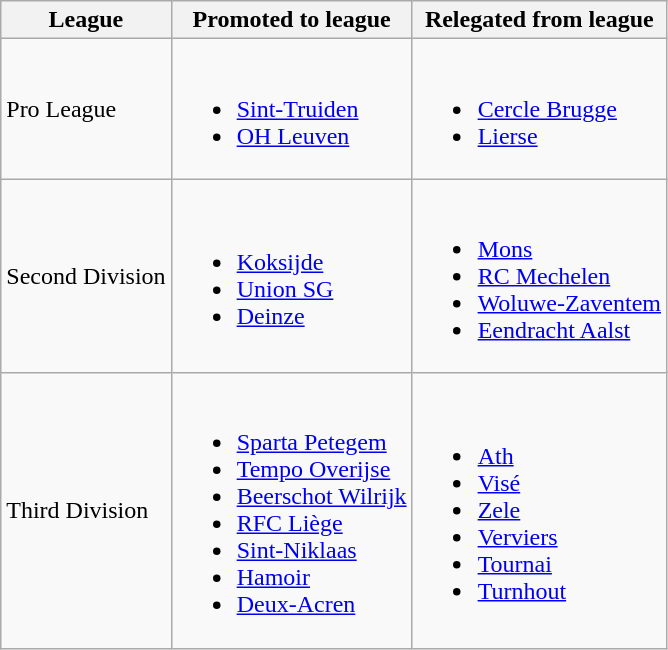<table class="wikitable">
<tr>
<th>League</th>
<th>Promoted to league</th>
<th>Relegated from league</th>
</tr>
<tr>
<td>Pro League</td>
<td><br><ul><li><a href='#'>Sint-Truiden</a></li><li><a href='#'>OH Leuven</a></li></ul></td>
<td><br><ul><li><a href='#'>Cercle Brugge</a></li><li><a href='#'>Lierse</a></li></ul></td>
</tr>
<tr>
<td>Second Division</td>
<td><br><ul><li><a href='#'>Koksijde</a></li><li><a href='#'>Union SG</a></li><li><a href='#'>Deinze</a></li></ul></td>
<td><br><ul><li><a href='#'>Mons</a></li><li><a href='#'>RC Mechelen</a></li><li><a href='#'>Woluwe-Zaventem</a></li><li><a href='#'>Eendracht Aalst</a></li></ul></td>
</tr>
<tr>
<td>Third Division</td>
<td><br><ul><li><a href='#'>Sparta Petegem</a></li><li><a href='#'>Tempo Overijse</a></li><li><a href='#'>Beerschot Wilrijk</a></li><li><a href='#'>RFC Liège</a></li><li><a href='#'>Sint-Niklaas</a></li><li><a href='#'>Hamoir</a></li><li><a href='#'>Deux-Acren</a></li></ul></td>
<td><br><ul><li><a href='#'>Ath</a></li><li><a href='#'>Visé</a></li><li><a href='#'>Zele</a></li><li><a href='#'>Verviers</a></li><li><a href='#'>Tournai</a></li><li><a href='#'>Turnhout</a></li></ul></td>
</tr>
</table>
